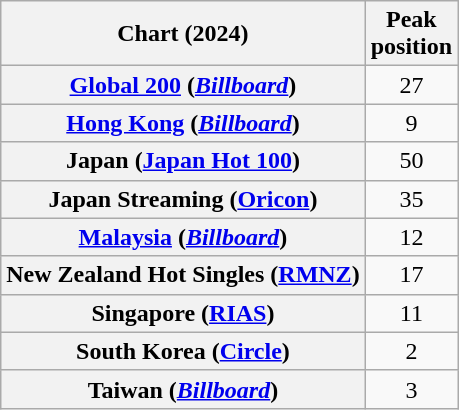<table class="wikitable sortable plainrowheaders" style="text-align:center">
<tr>
<th scope="col">Chart (2024)</th>
<th scope="col">Peak<br>position</th>
</tr>
<tr>
<th scope="row"><a href='#'>Global 200</a> (<em><a href='#'>Billboard</a></em>)</th>
<td>27</td>
</tr>
<tr>
<th scope="row"><a href='#'>Hong Kong</a> (<em><a href='#'>Billboard</a></em>)</th>
<td>9</td>
</tr>
<tr>
<th scope="row">Japan (<a href='#'>Japan Hot 100</a>)</th>
<td>50</td>
</tr>
<tr>
<th scope="row">Japan Streaming (<a href='#'>Oricon</a>)</th>
<td>35</td>
</tr>
<tr>
<th scope="row"><a href='#'>Malaysia</a> (<em><a href='#'>Billboard</a></em>)</th>
<td>12</td>
</tr>
<tr>
<th scope="row">New Zealand Hot Singles (<a href='#'>RMNZ</a>)</th>
<td>17</td>
</tr>
<tr>
<th scope="row">Singapore (<a href='#'>RIAS</a>)</th>
<td>11</td>
</tr>
<tr>
<th scope="row">South Korea (<a href='#'>Circle</a>)</th>
<td>2</td>
</tr>
<tr>
<th scope="row">Taiwan (<em><a href='#'>Billboard</a></em>)</th>
<td>3</td>
</tr>
</table>
